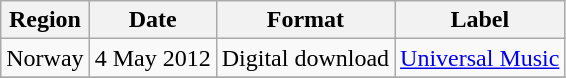<table class=wikitable>
<tr>
<th>Region</th>
<th>Date</th>
<th>Format</th>
<th>Label</th>
</tr>
<tr>
<td>Norway</td>
<td>4 May 2012</td>
<td>Digital download</td>
<td><a href='#'>Universal Music</a></td>
</tr>
<tr>
</tr>
</table>
